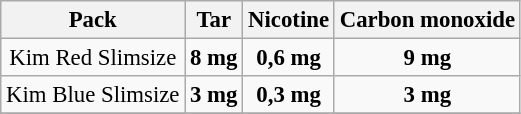<table class="wikitable" style="font-size: 95%;text-align:center">
<tr>
<th>Pack</th>
<th>Tar</th>
<th>Nicotine</th>
<th>Carbon monoxide</th>
</tr>
<tr>
<td>Kim Red Slimsize</td>
<td><strong>8 mg</strong></td>
<td><strong>0,6 mg</strong></td>
<td><strong>9 mg</strong></td>
</tr>
<tr>
<td>Kim Blue Slimsize</td>
<td><strong>3 mg</strong></td>
<td><strong>0,3 mg</strong></td>
<td><strong>3 mg</strong></td>
</tr>
<tr>
</tr>
</table>
